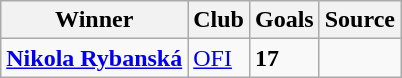<table class="wikitable" style="margin-right: 0;">
<tr text-align:center;">
<th>Winner</th>
<th>Club</th>
<th>Goals</th>
<th>Source</th>
</tr>
<tr>
<td> <strong><a href='#'>Nikola Rybanská</a></strong></td>
<td><a href='#'>OFI</a></td>
<td><strong>17</strong></td>
<td></td>
</tr>
</table>
